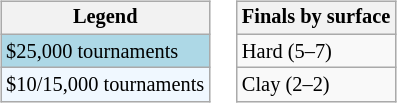<table>
<tr valign=top>
<td><br><table class=wikitable style="font-size:85%">
<tr>
<th>Legend</th>
</tr>
<tr style="background:lightblue;">
<td>$25,000 tournaments</td>
</tr>
<tr style="background:#f0f8ff;">
<td>$10/15,000 tournaments</td>
</tr>
</table>
</td>
<td><br><table class=wikitable style="font-size:85%">
<tr>
<th>Finals by surface</th>
</tr>
<tr>
<td>Hard (5–7)</td>
</tr>
<tr>
<td>Clay (2–2)</td>
</tr>
</table>
</td>
</tr>
</table>
